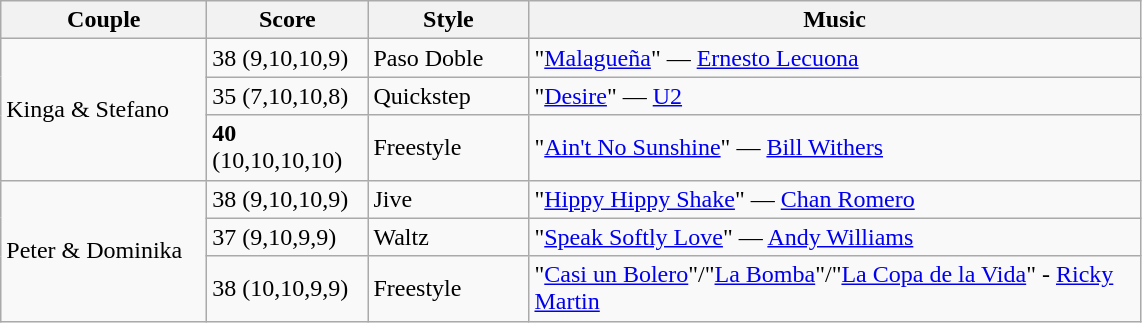<table class="wikitable">
<tr>
<th width="130">Couple</th>
<th width="100">Score</th>
<th width="100">Style</th>
<th width="400">Music</th>
</tr>
<tr>
<td rowspan=3>Kinga & Stefano</td>
<td>38 (9,10,10,9)</td>
<td>Paso Doble</td>
<td>"<a href='#'>Malagueña</a>" — <a href='#'>Ernesto Lecuona</a></td>
</tr>
<tr>
<td>35 (7,10,10,8)</td>
<td>Quickstep</td>
<td>"<a href='#'>Desire</a>" — <a href='#'>U2</a></td>
</tr>
<tr>
<td><strong>40</strong> (10,10,10,10)</td>
<td>Freestyle</td>
<td>"<a href='#'>Ain't No Sunshine</a>" — <a href='#'>Bill Withers</a></td>
</tr>
<tr>
<td rowspan=3>Peter & Dominika</td>
<td>38 (9,10,10,9)</td>
<td>Jive</td>
<td>"<a href='#'>Hippy Hippy Shake</a>" — <a href='#'>Chan Romero</a></td>
</tr>
<tr>
<td>37 (9,10,9,9)</td>
<td>Waltz</td>
<td>"<a href='#'>Speak Softly Love</a>" — <a href='#'>Andy Williams</a></td>
</tr>
<tr>
<td>38 (10,10,9,9)</td>
<td>Freestyle</td>
<td>"<a href='#'>Casi un Bolero</a>"/"<a href='#'>La Bomba</a>"/"<a href='#'>La Copa de la Vida</a>" - <a href='#'>Ricky Martin</a></td>
</tr>
</table>
